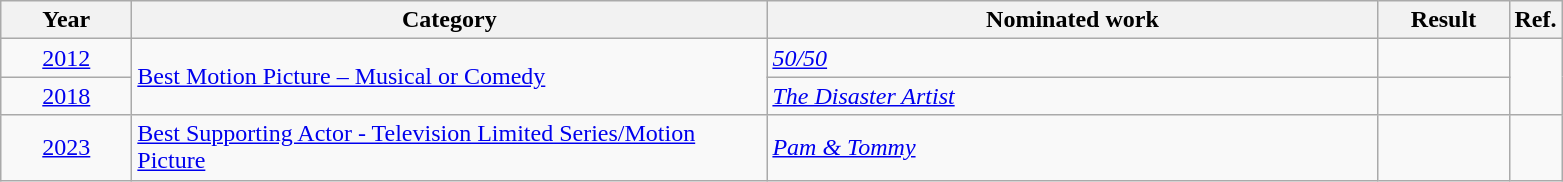<table class=wikitable>
<tr>
<th scope="col" style="width:5em;">Year</th>
<th scope="col" style="width:26em;">Category</th>
<th scope="col" style="width:25em;">Nominated work</th>
<th scope="col" style="width:5em;">Result</th>
<th>Ref.</th>
</tr>
<tr>
<td style="text-align:center;"><a href='#'>2012</a></td>
<td rowspan="2"><a href='#'>Best Motion Picture – Musical or Comedy</a></td>
<td><em><a href='#'>50/50</a></em></td>
<td></td>
<td rowspan="2" align="center"></td>
</tr>
<tr>
<td style="text-align:center;"><a href='#'>2018</a></td>
<td><em><a href='#'>The Disaster Artist</a></em></td>
<td></td>
</tr>
<tr>
<td style="text-align:center;"><a href='#'>2023</a></td>
<td><a href='#'>Best Supporting Actor - Television Limited Series/Motion Picture</a></td>
<td><em><a href='#'>Pam & Tommy</a></em></td>
<td></td>
<td align="center"></td>
</tr>
</table>
